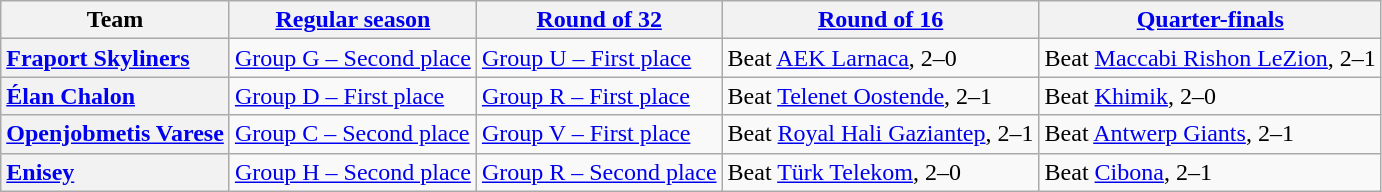<table class="wikitable">
<tr>
<th>Team</th>
<th><a href='#'>Regular season</a></th>
<th><a href='#'>Round of 32</a></th>
<th><a href='#'>Round of 16</a></th>
<th><a href='#'>Quarter-finals</a></th>
</tr>
<tr>
<th style="text-align:left;"> <strong><a href='#'>Fraport Skyliners</a></strong></th>
<td><a href='#'>Group G – Second place</a></td>
<td><a href='#'>Group U – First place</a></td>
<td>Beat  <a href='#'>AEK Larnaca</a>, 2–0</td>
<td>Beat  <a href='#'>Maccabi Rishon LeZion</a>, 2–1</td>
</tr>
<tr>
<th style="text-align:left;"> <strong><a href='#'>Élan Chalon</a></strong></th>
<td><a href='#'>Group D – First place</a></td>
<td><a href='#'>Group R – First place</a></td>
<td>Beat  <a href='#'>Telenet Oostende</a>, 2–1</td>
<td>Beat  <a href='#'>Khimik</a>, 2–0</td>
</tr>
<tr>
<th style="text-align:left;"> <strong><a href='#'>Openjobmetis Varese</a></strong></th>
<td><a href='#'>Group C – Second place</a></td>
<td><a href='#'>Group V – First place</a></td>
<td>Beat  <a href='#'>Royal Hali Gaziantep</a>, 2–1</td>
<td>Beat  <a href='#'>Antwerp Giants</a>, 2–1</td>
</tr>
<tr>
<th style="text-align:left;"> <strong><a href='#'>Enisey</a></strong></th>
<td><a href='#'>Group H – Second place</a></td>
<td><a href='#'>Group R – Second place</a></td>
<td>Beat  <a href='#'>Türk Telekom</a>, 2–0</td>
<td>Beat  <a href='#'>Cibona</a>, 2–1</td>
</tr>
</table>
